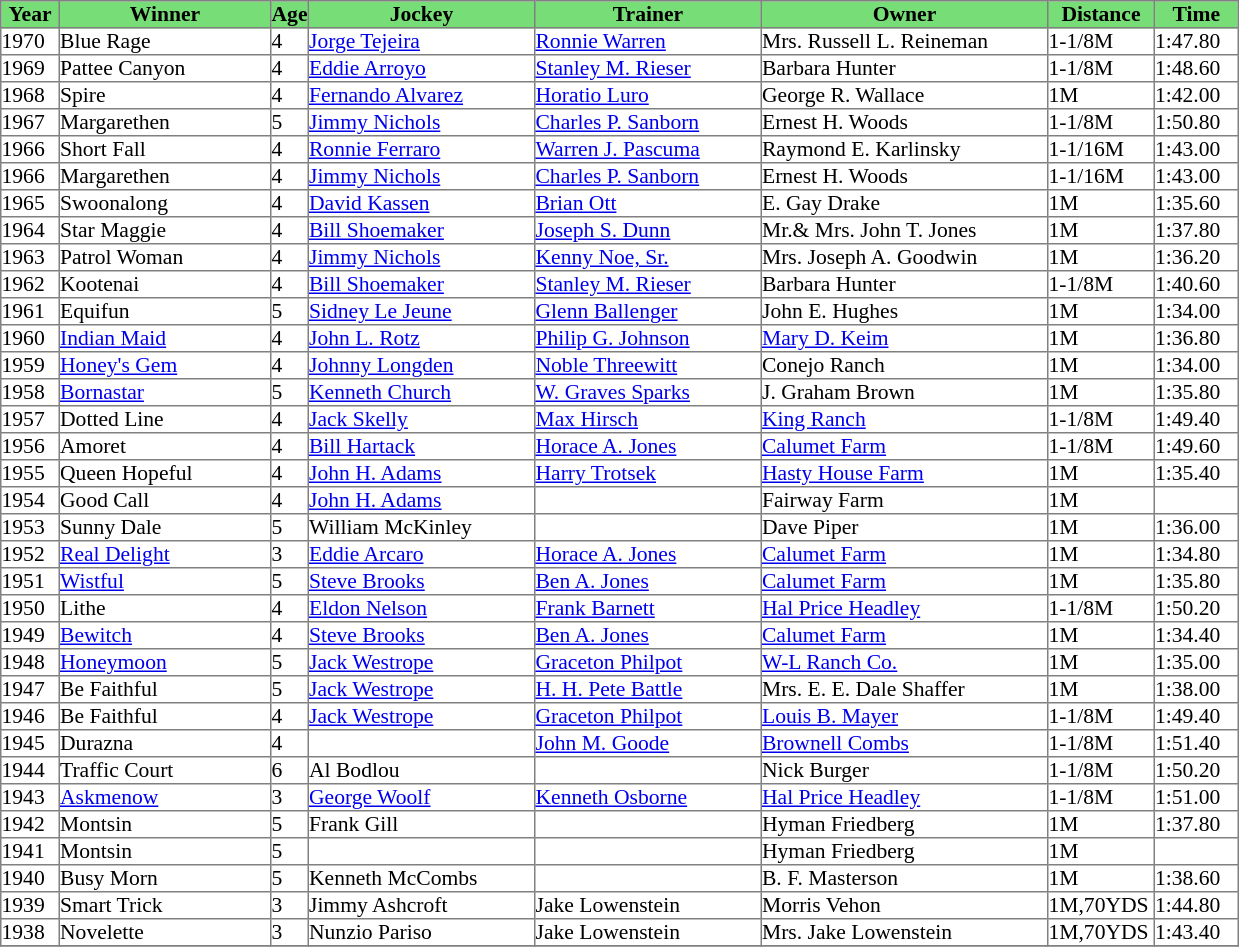<table class = "sortable" | border="1" cellpadding="0" style="border-collapse: collapse; font-size:90%">
<tr bgcolor="#77dd77" align="center">
<td width="38px"><strong>Year</strong><br></td>
<td width="140px"><strong>Winner</strong><br></td>
<td><strong>Age</strong><br></td>
<td width="150px"><strong>Jockey</strong><br></td>
<td width="150px"><strong>Trainer</strong><br></td>
<td width="190px"><strong>Owner</strong><br></td>
<td width="70px"><strong>Distance</strong><br></td>
<td width="55px"><strong>Time</strong> <br></td>
</tr>
<tr>
<td>1970</td>
<td>Blue Rage</td>
<td>4</td>
<td><a href='#'>Jorge Tejeira</a></td>
<td><a href='#'>Ronnie Warren</a></td>
<td>Mrs. Russell L. Reineman</td>
<td>1-1/8M</td>
<td>1:47.80</td>
</tr>
<tr>
<td>1969</td>
<td>Pattee Canyon</td>
<td>4</td>
<td><a href='#'>Eddie Arroyo</a></td>
<td><a href='#'>Stanley M. Rieser</a></td>
<td>Barbara Hunter</td>
<td>1-1/8M</td>
<td>1:48.60</td>
</tr>
<tr>
<td>1968</td>
<td>Spire</td>
<td>4</td>
<td><a href='#'>Fernando Alvarez</a></td>
<td><a href='#'>Horatio Luro</a></td>
<td>George R. Wallace</td>
<td>1M</td>
<td>1:42.00</td>
</tr>
<tr>
<td>1967</td>
<td>Margarethen</td>
<td>5</td>
<td><a href='#'>Jimmy Nichols</a></td>
<td><a href='#'>Charles P. Sanborn</a></td>
<td>Ernest H. Woods</td>
<td>1-1/8M</td>
<td>1:50.80</td>
</tr>
<tr>
<td>1966</td>
<td>Short Fall</td>
<td>4</td>
<td><a href='#'>Ronnie Ferraro</a></td>
<td><a href='#'>Warren J. Pascuma</a></td>
<td>Raymond E. Karlinsky</td>
<td>1-1/16M</td>
<td>1:43.00</td>
</tr>
<tr>
<td>1966</td>
<td>Margarethen</td>
<td>4</td>
<td><a href='#'>Jimmy Nichols</a></td>
<td><a href='#'>Charles P. Sanborn</a></td>
<td>Ernest H. Woods</td>
<td>1-1/16M</td>
<td>1:43.00</td>
</tr>
<tr>
<td>1965</td>
<td>Swoonalong</td>
<td>4</td>
<td><a href='#'>David Kassen</a></td>
<td><a href='#'>Brian Ott</a></td>
<td>E. Gay Drake</td>
<td>1M</td>
<td>1:35.60</td>
</tr>
<tr>
<td>1964</td>
<td>Star Maggie</td>
<td>4</td>
<td><a href='#'>Bill Shoemaker</a></td>
<td><a href='#'>Joseph S. Dunn</a></td>
<td>Mr.& Mrs. John T. Jones</td>
<td>1M</td>
<td>1:37.80</td>
</tr>
<tr>
<td>1963</td>
<td>Patrol Woman</td>
<td>4</td>
<td><a href='#'>Jimmy Nichols</a></td>
<td><a href='#'>Kenny Noe, Sr.</a></td>
<td>Mrs. Joseph A. Goodwin</td>
<td>1M</td>
<td>1:36.20</td>
</tr>
<tr>
<td>1962</td>
<td>Kootenai</td>
<td>4</td>
<td><a href='#'>Bill Shoemaker</a></td>
<td><a href='#'>Stanley M. Rieser</a></td>
<td>Barbara Hunter</td>
<td>1-1/8M</td>
<td>1:40.60</td>
</tr>
<tr>
<td>1961</td>
<td>Equifun</td>
<td>5</td>
<td><a href='#'>Sidney Le Jeune</a></td>
<td><a href='#'>Glenn Ballenger</a></td>
<td>John E. Hughes</td>
<td>1M</td>
<td>1:34.00</td>
</tr>
<tr>
<td>1960</td>
<td><a href='#'>Indian Maid</a></td>
<td>4</td>
<td><a href='#'>John L. Rotz</a></td>
<td><a href='#'>Philip G. Johnson</a></td>
<td><a href='#'>Mary D. Keim</a></td>
<td>1M</td>
<td>1:36.80</td>
</tr>
<tr>
<td>1959</td>
<td><a href='#'>Honey's Gem</a></td>
<td>4</td>
<td><a href='#'>Johnny Longden</a></td>
<td><a href='#'>Noble Threewitt</a></td>
<td>Conejo Ranch</td>
<td>1M</td>
<td>1:34.00</td>
</tr>
<tr>
<td>1958</td>
<td><a href='#'>Bornastar</a></td>
<td>5</td>
<td><a href='#'>Kenneth Church</a></td>
<td><a href='#'>W. Graves Sparks</a></td>
<td>J. Graham Brown</td>
<td>1M</td>
<td>1:35.80</td>
</tr>
<tr>
<td>1957</td>
<td>Dotted Line</td>
<td>4</td>
<td><a href='#'>Jack Skelly</a></td>
<td><a href='#'>Max Hirsch</a></td>
<td><a href='#'>King Ranch</a></td>
<td>1-1/8M</td>
<td>1:49.40</td>
</tr>
<tr>
<td>1956</td>
<td>Amoret</td>
<td>4</td>
<td><a href='#'>Bill Hartack</a></td>
<td><a href='#'>Horace A. Jones</a></td>
<td><a href='#'>Calumet Farm</a></td>
<td>1-1/8M</td>
<td>1:49.60</td>
</tr>
<tr>
<td>1955</td>
<td>Queen Hopeful</td>
<td>4</td>
<td><a href='#'>John H. Adams</a></td>
<td><a href='#'>Harry Trotsek</a></td>
<td><a href='#'>Hasty House Farm</a></td>
<td>1M</td>
<td>1:35.40</td>
</tr>
<tr>
<td>1954</td>
<td>Good Call</td>
<td>4</td>
<td><a href='#'>John H. Adams</a></td>
<td></td>
<td>Fairway Farm</td>
<td>1M</td>
<td></td>
</tr>
<tr>
<td>1953</td>
<td>Sunny Dale</td>
<td>5</td>
<td>William McKinley</td>
<td></td>
<td>Dave Piper</td>
<td>1M</td>
<td>1:36.00</td>
</tr>
<tr>
<td>1952</td>
<td><a href='#'>Real Delight</a></td>
<td>3</td>
<td><a href='#'>Eddie Arcaro</a></td>
<td><a href='#'>Horace A. Jones</a></td>
<td><a href='#'>Calumet Farm</a></td>
<td>1M</td>
<td>1:34.80</td>
</tr>
<tr>
<td>1951</td>
<td><a href='#'>Wistful</a></td>
<td>5</td>
<td><a href='#'>Steve Brooks</a></td>
<td><a href='#'>Ben A. Jones</a></td>
<td><a href='#'>Calumet Farm</a></td>
<td>1M</td>
<td>1:35.80</td>
</tr>
<tr>
<td>1950</td>
<td>Lithe</td>
<td>4</td>
<td><a href='#'>Eldon Nelson</a></td>
<td><a href='#'>Frank Barnett</a></td>
<td><a href='#'>Hal Price Headley</a></td>
<td>1-1/8M</td>
<td>1:50.20</td>
</tr>
<tr>
<td>1949</td>
<td><a href='#'>Bewitch</a></td>
<td>4</td>
<td><a href='#'>Steve Brooks</a></td>
<td><a href='#'>Ben A. Jones</a></td>
<td><a href='#'>Calumet Farm</a></td>
<td>1M</td>
<td>1:34.40</td>
</tr>
<tr>
<td>1948</td>
<td><a href='#'>Honeymoon</a></td>
<td>5</td>
<td><a href='#'>Jack Westrope</a></td>
<td><a href='#'>Graceton Philpot</a></td>
<td><a href='#'>W-L Ranch Co.</a></td>
<td>1M</td>
<td>1:35.00</td>
</tr>
<tr>
<td>1947</td>
<td>Be Faithful</td>
<td>5</td>
<td><a href='#'>Jack Westrope</a></td>
<td><a href='#'>H. H. Pete Battle</a></td>
<td>Mrs. E. E. Dale Shaffer</td>
<td>1M</td>
<td>1:38.00</td>
</tr>
<tr>
<td>1946</td>
<td>Be Faithful</td>
<td>4</td>
<td><a href='#'>Jack Westrope</a></td>
<td><a href='#'>Graceton Philpot</a></td>
<td><a href='#'>Louis B. Mayer</a></td>
<td>1-1/8M</td>
<td>1:49.40</td>
</tr>
<tr>
<td>1945</td>
<td>Durazna</td>
<td>4</td>
<td></td>
<td><a href='#'>John M. Goode</a></td>
<td><a href='#'>Brownell Combs</a></td>
<td>1-1/8M</td>
<td>1:51.40</td>
</tr>
<tr>
<td>1944</td>
<td>Traffic Court</td>
<td>6</td>
<td>Al Bodlou</td>
<td></td>
<td>Nick Burger</td>
<td>1-1/8M</td>
<td>1:50.20</td>
</tr>
<tr>
<td>1943</td>
<td><a href='#'>Askmenow</a></td>
<td>3</td>
<td><a href='#'>George Woolf</a></td>
<td><a href='#'>Kenneth Osborne</a></td>
<td><a href='#'>Hal Price Headley</a></td>
<td>1-1/8M</td>
<td>1:51.00</td>
</tr>
<tr>
<td>1942</td>
<td>Montsin</td>
<td>5</td>
<td>Frank Gill</td>
<td></td>
<td>Hyman Friedberg</td>
<td>1M</td>
<td>1:37.80</td>
</tr>
<tr>
<td>1941</td>
<td>Montsin</td>
<td>5</td>
<td></td>
<td></td>
<td>Hyman Friedberg</td>
<td>1M</td>
<td></td>
</tr>
<tr>
<td>1940</td>
<td>Busy Morn</td>
<td>5</td>
<td>Kenneth McCombs</td>
<td></td>
<td>B. F. Masterson</td>
<td>1M</td>
<td>1:38.60</td>
</tr>
<tr>
<td>1939</td>
<td>Smart Trick</td>
<td>3</td>
<td>Jimmy Ashcroft</td>
<td>Jake Lowenstein</td>
<td>Morris Vehon</td>
<td>1M,70YDS</td>
<td>1:44.80</td>
</tr>
<tr>
<td>1938</td>
<td>Novelette</td>
<td>3</td>
<td>Nunzio Pariso</td>
<td>Jake Lowenstein</td>
<td>Mrs. Jake Lowenstein</td>
<td>1M,70YDS</td>
<td>1:43.40</td>
</tr>
<tr>
</tr>
</table>
